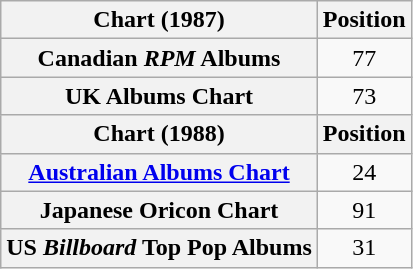<table class="wikitable sortable plainrowheaders" style="text-align:center;">
<tr>
<th scope="col">Chart (1987)</th>
<th scope="col">Position</th>
</tr>
<tr>
<th scope="row">Canadian <em>RPM</em> Albums</th>
<td>77</td>
</tr>
<tr>
<th scope="row">UK Albums Chart</th>
<td>73</td>
</tr>
<tr>
<th scope="col">Chart (1988)</th>
<th scope="col">Position</th>
</tr>
<tr>
<th scope="row"><a href='#'>Australian Albums Chart</a></th>
<td>24</td>
</tr>
<tr>
<th scope="row">Japanese Oricon Chart</th>
<td>91</td>
</tr>
<tr>
<th scope="row">US <em>Billboard</em> Top Pop Albums</th>
<td>31</td>
</tr>
</table>
